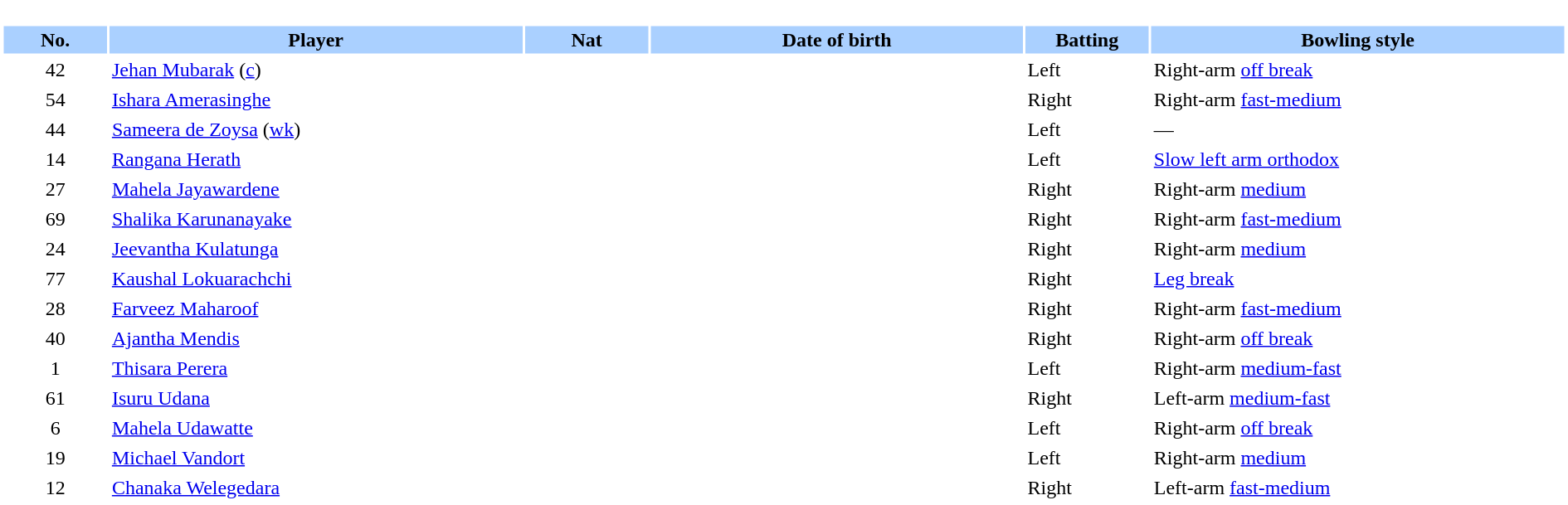<table border="0" style="width:100%;">
<tr>
<td style="vertical-align:top; background:#fff; width:90%;"><br><table border="0" cellspacing="2" cellpadding="2" style="width:100%;">
<tr style="background:#aad0ff;">
<th scope="col" width="5%">No.</th>
<th scope="col" width="20%">Player</th>
<th scope="col" width="6%">Nat</th>
<th scope="col" width="18%">Date of birth</th>
<th scope="col" width="6%">Batting</th>
<th scope="col" width="20%">Bowling style</th>
</tr>
<tr>
<td style="text-align:center">42</td>
<td><a href='#'>Jehan Mubarak</a> (<a href='#'>c</a>)</td>
<td style="text-align:center"></td>
<td></td>
<td>Left</td>
<td>Right-arm <a href='#'>off break</a></td>
</tr>
<tr>
<td style="text-align:center">54</td>
<td><a href='#'>Ishara Amerasinghe</a></td>
<td style="text-align:center"></td>
<td></td>
<td>Right</td>
<td>Right-arm <a href='#'>fast-medium</a></td>
</tr>
<tr>
<td style="text-align:center">44</td>
<td><a href='#'>Sameera de Zoysa</a> (<a href='#'>wk</a>)</td>
<td style="text-align:center"></td>
<td></td>
<td>Left</td>
<td>—</td>
</tr>
<tr>
<td style="text-align:center">14</td>
<td><a href='#'>Rangana Herath</a></td>
<td style="text-align:center"></td>
<td></td>
<td>Left</td>
<td><a href='#'>Slow left arm orthodox</a></td>
</tr>
<tr>
<td style="text-align:center">27</td>
<td><a href='#'>Mahela Jayawardene</a></td>
<td style="text-align:center"></td>
<td></td>
<td>Right</td>
<td>Right-arm <a href='#'>medium</a></td>
</tr>
<tr>
<td style="text-align:center">69</td>
<td><a href='#'>Shalika Karunanayake</a></td>
<td style="text-align:center"></td>
<td></td>
<td>Right</td>
<td>Right-arm <a href='#'>fast-medium</a></td>
</tr>
<tr>
<td style="text-align:center">24</td>
<td><a href='#'>Jeevantha Kulatunga</a></td>
<td style="text-align:center"></td>
<td></td>
<td>Right</td>
<td>Right-arm <a href='#'>medium</a></td>
</tr>
<tr>
<td style="text-align:center">77</td>
<td><a href='#'>Kaushal Lokuarachchi</a></td>
<td style="text-align:center"></td>
<td></td>
<td>Right</td>
<td><a href='#'>Leg break</a></td>
</tr>
<tr>
<td style="text-align:center">28</td>
<td><a href='#'>Farveez Maharoof</a></td>
<td style="text-align:center"></td>
<td></td>
<td>Right</td>
<td>Right-arm <a href='#'>fast-medium</a></td>
</tr>
<tr>
<td style="text-align:center">40</td>
<td><a href='#'>Ajantha Mendis</a></td>
<td style="text-align:center"></td>
<td></td>
<td>Right</td>
<td>Right-arm <a href='#'>off break</a></td>
</tr>
<tr>
<td style="text-align:center">1</td>
<td><a href='#'>Thisara Perera</a></td>
<td style="text-align:center"></td>
<td></td>
<td>Left</td>
<td>Right-arm <a href='#'>medium-fast</a></td>
</tr>
<tr>
<td style="text-align:center">61</td>
<td><a href='#'>Isuru Udana</a></td>
<td style="text-align:center"></td>
<td></td>
<td>Right</td>
<td>Left-arm <a href='#'>medium-fast</a></td>
</tr>
<tr>
<td style="text-align:center">6</td>
<td><a href='#'>Mahela Udawatte</a></td>
<td style="text-align:center"></td>
<td></td>
<td>Left</td>
<td>Right-arm <a href='#'>off break</a></td>
</tr>
<tr>
<td style="text-align:center">19</td>
<td><a href='#'>Michael Vandort</a></td>
<td style="text-align:center"></td>
<td></td>
<td>Left</td>
<td>Right-arm <a href='#'>medium</a></td>
</tr>
<tr>
<td style="text-align:center">12</td>
<td><a href='#'>Chanaka Welegedara</a></td>
<td style="text-align:center"></td>
<td></td>
<td>Right</td>
<td>Left-arm <a href='#'>fast-medium</a></td>
</tr>
</table>
</td>
</tr>
</table>
